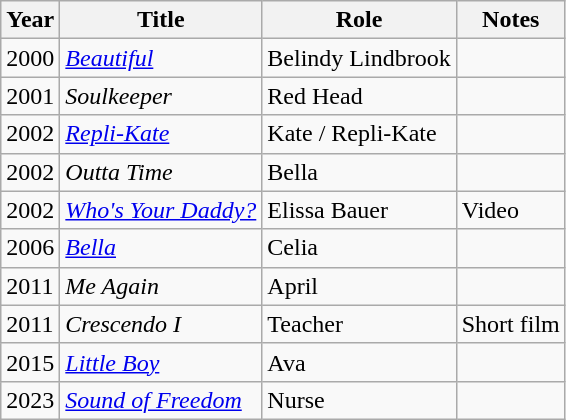<table class="wikitable sortable">
<tr>
<th>Year</th>
<th>Title</th>
<th>Role</th>
<th class="unsortable">Notes</th>
</tr>
<tr>
<td>2000</td>
<td><em><a href='#'>Beautiful</a></em></td>
<td>Belindy Lindbrook</td>
<td></td>
</tr>
<tr>
<td>2001</td>
<td><em>Soulkeeper</em></td>
<td>Red Head</td>
<td></td>
</tr>
<tr>
<td>2002</td>
<td><em><a href='#'>Repli-Kate</a></em></td>
<td>Kate / Repli-Kate</td>
<td></td>
</tr>
<tr>
<td>2002</td>
<td><em>Outta Time</em></td>
<td>Bella</td>
<td></td>
</tr>
<tr>
<td>2002</td>
<td><em><a href='#'>Who's Your Daddy?</a></em></td>
<td>Elissa Bauer</td>
<td>Video</td>
</tr>
<tr>
<td>2006</td>
<td><em><a href='#'>Bella</a></em></td>
<td>Celia</td>
<td></td>
</tr>
<tr>
<td>2011</td>
<td><em>Me Again</em></td>
<td>April</td>
<td></td>
</tr>
<tr>
<td>2011</td>
<td><em>Crescendo I</em></td>
<td>Teacher</td>
<td>Short film</td>
</tr>
<tr>
<td>2015</td>
<td><em><a href='#'>Little Boy</a></em></td>
<td>Ava</td>
<td></td>
</tr>
<tr>
<td>2023</td>
<td><em><a href='#'>Sound of Freedom</a></em></td>
<td>Nurse</td>
<td></td>
</tr>
</table>
